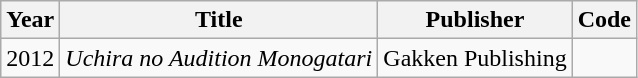<table class="wikitable">
<tr>
<th>Year</th>
<th>Title</th>
<th>Publisher</th>
<th>Code</th>
</tr>
<tr>
<td>2012</td>
<td><em>Uchira no Audition Monogatari</em></td>
<td>Gakken Publishing</td>
<td></td>
</tr>
</table>
